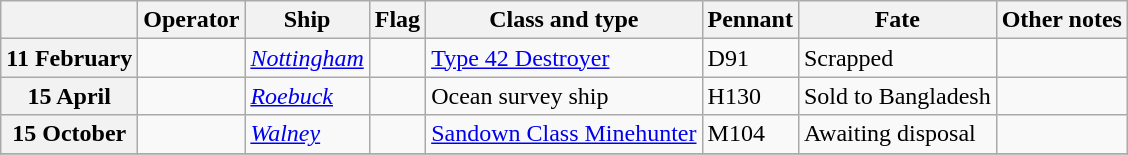<table Class="wikitable">
<tr>
<th></th>
<th>Operator</th>
<th>Ship</th>
<th>Flag</th>
<th>Class and type</th>
<th>Pennant</th>
<th>Fate</th>
<th>Other notes</th>
</tr>
<tr ---->
<th>11 February</th>
<td></td>
<td><a href='#'><em>Nottingham</em></a></td>
<td></td>
<td><a href='#'>Type 42 Destroyer</a></td>
<td>D91</td>
<td>Scrapped</td>
<td></td>
</tr>
<tr ---->
<th>15 April</th>
<td></td>
<td><a href='#'><em>Roebuck</em></a></td>
<td></td>
<td>Ocean survey ship</td>
<td>H130</td>
<td>Sold to Bangladesh</td>
<td></td>
</tr>
<tr ---->
<th>15 October</th>
<td></td>
<td><a href='#'><em>Walney</em></a></td>
<td></td>
<td><a href='#'>Sandown Class Minehunter</a></td>
<td>M104</td>
<td>Awaiting disposal</td>
<td></td>
</tr>
<tr ---->
</tr>
</table>
